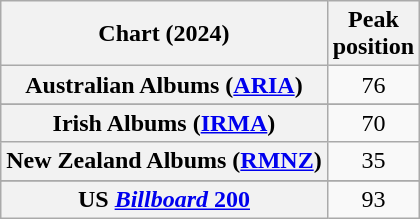<table class="wikitable sortable plainrowheaders" style="text-align:center">
<tr>
<th scope="col">Chart (2024)</th>
<th scope="col">Peak<br>position</th>
</tr>
<tr>
<th scope="row">Australian Albums (<a href='#'>ARIA</a>)</th>
<td>76</td>
</tr>
<tr>
</tr>
<tr>
<th scope="row">Irish Albums (<a href='#'>IRMA</a>)</th>
<td>70</td>
</tr>
<tr>
<th scope="row">New Zealand Albums (<a href='#'>RMNZ</a>)</th>
<td>35</td>
</tr>
<tr>
</tr>
<tr>
</tr>
<tr>
</tr>
<tr>
<th scope="row">US <a href='#'><em>Billboard</em> 200</a></th>
<td>93</td>
</tr>
</table>
